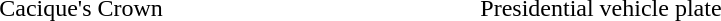<table border="0" class="center" style="margin:1em auto; width:55%; table-layout:fixed">
<tr style="text-align:center;">
<td></td>
<td></td>
</tr>
<tr style="text-align:center;">
<td>Cacique's Crown</td>
<td>Presidential vehicle plate</td>
</tr>
</table>
